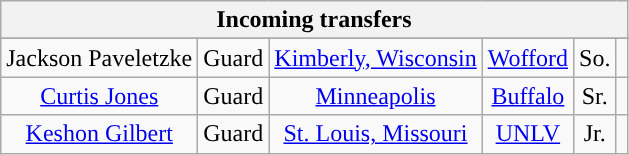<table class="wikitable" style="text-align: center">
<tr>
<th colspan=6>Incoming transfers</th>
</tr>
<tr>
</tr>
<tr>
<td>Jackson Paveletzke</td>
<td>Guard</td>
<td><a href='#'>Kimberly, Wisconsin</a></td>
<td><a href='#'>Wofford</a></td>
<td>So.</td>
<td></td>
</tr>
<tr>
<td><a href='#'>Curtis Jones</a></td>
<td>Guard</td>
<td><a href='#'>Minneapolis</a></td>
<td><a href='#'>Buffalo</a></td>
<td>Sr.</td>
<td></td>
</tr>
<tr>
<td><a href='#'>Keshon Gilbert</a></td>
<td>Guard</td>
<td><a href='#'>St. Louis, Missouri</a></td>
<td><a href='#'>UNLV</a></td>
<td>Jr.</td>
<td></td>
</tr>
</table>
